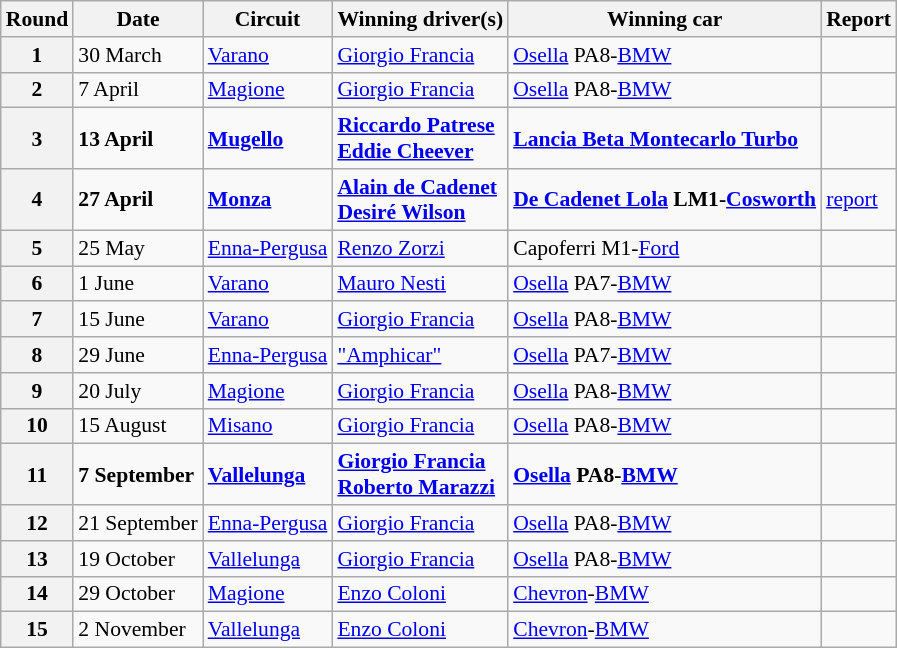<table class="wikitable" style="font-size: 90%;">
<tr>
<th>Round</th>
<th>Date</th>
<th>Circuit</th>
<th>Winning driver(s)</th>
<th>Winning car</th>
<th>Report</th>
</tr>
<tr>
<th>1</th>
<td>30 March</td>
<td><a href='#'>Varano</a></td>
<td> <a href='#'>Giorgio Francia</a></td>
<td><a href='#'>Osella</a> PA8-<a href='#'>BMW</a></td>
<td></td>
</tr>
<tr>
<th>2</th>
<td>7 April</td>
<td><a href='#'>Magione</a></td>
<td> <a href='#'>Giorgio Francia</a></td>
<td><a href='#'>Osella</a> PA8-<a href='#'>BMW</a></td>
<td></td>
</tr>
<tr>
<th>3</th>
<td><strong>13 April</strong></td>
<td><strong><a href='#'>Mugello</a></strong></td>
<td><strong> <a href='#'>Riccardo Patrese</a></strong><br> <strong> <a href='#'>Eddie Cheever</a></strong></td>
<td><strong><a href='#'>Lancia Beta Montecarlo Turbo</a></strong></td>
<td></td>
</tr>
<tr>
<th>4</th>
<td><strong>27 April</strong></td>
<td><strong><a href='#'>Monza</a></strong></td>
<td><strong> <a href='#'>Alain de Cadenet</a></strong><br> <strong> <a href='#'>Desiré Wilson</a></strong></td>
<td><strong><a href='#'>De Cadenet Lola</a> LM1-<a href='#'>Cosworth</a></strong></td>
<td><a href='#'>report</a></td>
</tr>
<tr>
<th>5</th>
<td>25 May</td>
<td><a href='#'>Enna-Pergusa</a></td>
<td> <a href='#'>Renzo Zorzi</a></td>
<td>Capoferri M1-<a href='#'>Ford</a></td>
<td></td>
</tr>
<tr>
<th>6</th>
<td>1 June</td>
<td><a href='#'>Varano</a></td>
<td> <a href='#'>Mauro Nesti</a></td>
<td><a href='#'>Osella</a> PA7-<a href='#'>BMW</a></td>
<td></td>
</tr>
<tr>
<th>7</th>
<td>15 June</td>
<td><a href='#'>Varano</a></td>
<td> <a href='#'>Giorgio Francia</a></td>
<td><a href='#'>Osella</a> PA8-<a href='#'>BMW</a></td>
<td></td>
</tr>
<tr>
<th>8</th>
<td>29 June</td>
<td><a href='#'>Enna-Pergusa</a></td>
<td> <a href='#'>"Amphicar"</a></td>
<td><a href='#'>Osella</a> PA7-<a href='#'>BMW</a></td>
<td></td>
</tr>
<tr>
<th>9</th>
<td>20 July</td>
<td><a href='#'>Magione</a></td>
<td> <a href='#'>Giorgio Francia</a></td>
<td><a href='#'>Osella</a> PA8-<a href='#'>BMW</a></td>
<td></td>
</tr>
<tr>
<th>10</th>
<td>15 August</td>
<td><a href='#'>Misano</a></td>
<td> <a href='#'>Giorgio Francia</a></td>
<td><a href='#'>Osella</a> PA8-<a href='#'>BMW</a></td>
<td></td>
</tr>
<tr>
<th>11</th>
<td><strong>7 September</strong></td>
<td><strong><a href='#'>Vallelunga</a></strong></td>
<td><strong> <a href='#'>Giorgio Francia</a></strong><br> <strong> <a href='#'>Roberto Marazzi</a></strong></td>
<td><strong><a href='#'>Osella</a> PA8-<a href='#'>BMW</a></strong></td>
<td></td>
</tr>
<tr>
<th>12</th>
<td>21 September</td>
<td><a href='#'>Enna-Pergusa</a></td>
<td> <a href='#'>Giorgio Francia</a></td>
<td><a href='#'>Osella</a> PA8-<a href='#'>BMW</a></td>
<td></td>
</tr>
<tr>
<th>13</th>
<td>19 October</td>
<td><a href='#'>Vallelunga</a></td>
<td> <a href='#'>Giorgio Francia</a></td>
<td><a href='#'>Osella</a> PA8-<a href='#'>BMW</a></td>
<td></td>
</tr>
<tr>
<th>14</th>
<td>29 October</td>
<td><a href='#'>Magione</a></td>
<td> <a href='#'>Enzo Coloni</a></td>
<td><a href='#'>Chevron</a>-<a href='#'>BMW</a></td>
<td></td>
</tr>
<tr>
<th>15</th>
<td>2 November</td>
<td><a href='#'>Vallelunga</a></td>
<td> <a href='#'>Enzo Coloni</a></td>
<td><a href='#'>Chevron</a>-<a href='#'>BMW</a></td>
<td></td>
</tr>
</table>
